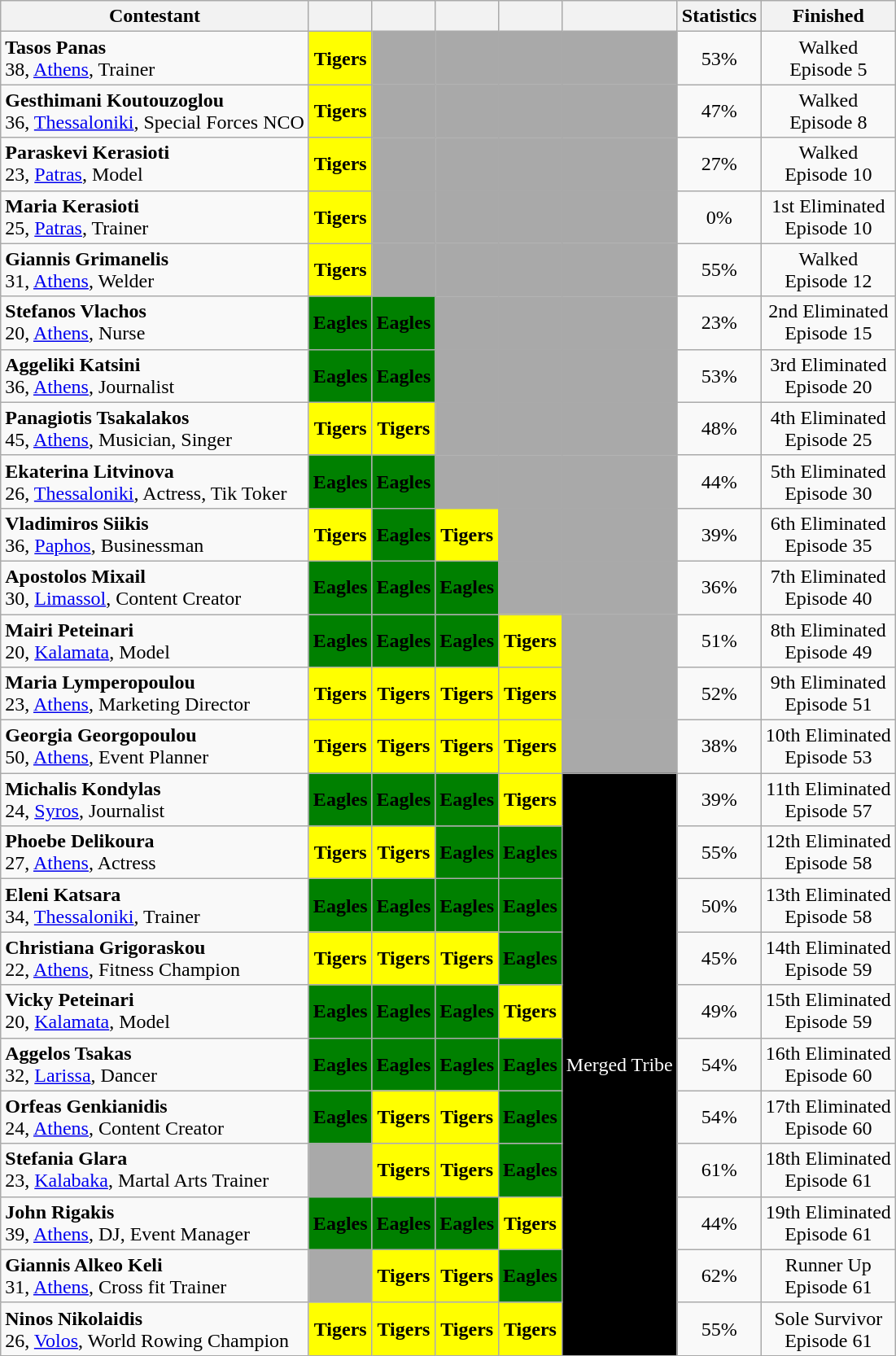<table class="wikitable sortable" style="margin:left; text-align:center">
<tr>
<th>Contestant</th>
<th></th>
<th></th>
<th></th>
<th></th>
<th></th>
<th>Statistics</th>
<th>Finished</th>
</tr>
<tr>
<td align="left"><strong>Tasos Panas</strong><br>38, <a href='#'>Athens</a>, Trainer<br></td>
<td style="background:yellow;"><strong>Tigers</strong></td>
<td bgcolor="darkgray"></td>
<td bgcolor="darkgray"></td>
<td bgcolor="darkgray"></td>
<td bgcolor="darkgray"></td>
<td>53%</td>
<td>Walked <br>Episode 5</td>
</tr>
<tr>
<td align="left"><strong>Gesthimani Koutouzoglou</strong><br>36, <a href='#'>Thessaloniki</a>, Special Forces NCO</td>
<td style="background:yellow;"><strong>Tigers</strong></td>
<td bgcolor="darkgray"></td>
<td bgcolor="darkgray"></td>
<td bgcolor="darkgray"></td>
<td bgcolor="darkgray"></td>
<td>47%</td>
<td>Walked <br>Episode 8</td>
</tr>
<tr>
<td align="left"><strong>Paraskevi Kerasioti</strong><br>23, <a href='#'>Patras</a>, Model<br></td>
<td style="background:yellow;"><strong>Tigers</strong></td>
<td bgcolor="darkgray"></td>
<td bgcolor="darkgray"></td>
<td bgcolor="darkgray"></td>
<td bgcolor="darkgray"></td>
<td>27%</td>
<td>Walked <br>Episode 10</td>
</tr>
<tr>
<td align="left"><strong>Maria Kerasioti</strong><br>25, <a href='#'>Patras</a>, Trainer<br></td>
<td style="background:yellow;"><strong>Tigers</strong></td>
<td bgcolor="darkgray"></td>
<td bgcolor="darkgray"></td>
<td bgcolor="darkgray"></td>
<td bgcolor="darkgray"></td>
<td>0%</td>
<td>1st Eliminated<br>Episode 10</td>
</tr>
<tr>
<td align="left"><strong>Giannis Grimanelis</strong><br>31, <a href='#'>Athens</a>, Welder<br></td>
<td style="background:yellow;"><strong>Tigers</strong></td>
<td bgcolor="darkgray"></td>
<td bgcolor="darkgray"></td>
<td bgcolor="darkgray"></td>
<td bgcolor="darkgray"></td>
<td>55%</td>
<td>Walked <br>Episode 12</td>
</tr>
<tr>
<td align="left"><strong>Stefanos Vlachos</strong><br>20, <a href='#'>Athens</a>, Nurse<br></td>
<td style="background:green;"><strong>Eagles</strong></td>
<td style="background:green;"><strong>Eagles</strong></td>
<td bgcolor="darkgray"></td>
<td bgcolor="darkgray"></td>
<td bgcolor="darkgray"></td>
<td>23%</td>
<td>2nd Eliminated<br>Episode 15</td>
</tr>
<tr>
<td align="left"><strong>Aggeliki Katsini</strong><br>36, <a href='#'>Athens</a>, Journalist</td>
<td style="background:green;"><strong>Eagles</strong></td>
<td style="background:green;"><strong>Eagles</strong></td>
<td bgcolor="darkgray"></td>
<td bgcolor="darkgray"></td>
<td bgcolor="darkgray"></td>
<td>53%</td>
<td>3rd Eliminated<br>Episode 20</td>
</tr>
<tr>
<td align="left"><strong>Panagiotis Tsakalakos</strong><br>45, <a href='#'>Athens</a>, Musician, Singer<br></td>
<td style="background:yellow;"><strong>Tigers</strong></td>
<td style="background:yellow;"><strong>Tigers</strong></td>
<td bgcolor="darkgray"></td>
<td bgcolor="darkgray"></td>
<td bgcolor="darkgray"></td>
<td>48%</td>
<td>4th Eliminated<br>Episode 25</td>
</tr>
<tr>
<td align="left"><strong>Ekaterina Litvinova</strong><br>26, <a href='#'>Thessaloniki</a>, Actress, Tik Toker<br></td>
<td style="background:green;"><strong>Eagles</strong></td>
<td style="background:green;"><strong>Eagles</strong></td>
<td bgcolor="darkgray"></td>
<td bgcolor="darkgray"></td>
<td bgcolor="darkgray"></td>
<td>44%</td>
<td>5th Eliminated<br>Episode 30</td>
</tr>
<tr>
<td align="left"><strong>Vladimiros Siikis</strong><br>36, <a href='#'>Paphos</a>, Businessman<br></td>
<td style="background:yellow;"><strong>Tigers</strong></td>
<td style="background:green;"><strong>Eagles</strong></td>
<td style="background:yellow;"><strong>Tigers</strong></td>
<td bgcolor="darkgray"></td>
<td bgcolor="darkgray"></td>
<td>39%</td>
<td>6th Eliminated<br>Episode 35</td>
</tr>
<tr>
<td align="left"><strong>Apostolos Mixail</strong><br>30, <a href='#'>Limassol</a>, Content Creator<br></td>
<td style="background:green;"><strong>Eagles</strong></td>
<td style="background:green;"><strong>Eagles</strong></td>
<td style="background:green;"><strong>Eagles</strong></td>
<td bgcolor="darkgray"></td>
<td bgcolor="darkgray"></td>
<td>36%</td>
<td>7th Eliminated<br>Episode 40</td>
</tr>
<tr>
<td align="left"><strong>Mairi Peteinari</strong><br>20, <a href='#'>Kalamata</a>, Model<br></td>
<td style="background:green;"><strong>Eagles</strong></td>
<td style="background:green;"><strong>Eagles</strong></td>
<td style="background:green;"><strong>Eagles</strong></td>
<td style="background:yellow;"><strong>Tigers</strong></td>
<td bgcolor="darkgray"></td>
<td>51%</td>
<td>8th Eliminated<br>Episode 49</td>
</tr>
<tr>
<td align="left"><strong>Maria Lymperopoulou</strong><br>23, <a href='#'>Athens</a>, Marketing Director</td>
<td style="background:yellow;"><strong>Tigers</strong></td>
<td style="background:yellow;"><strong>Tigers</strong></td>
<td style="background:yellow;"><strong>Tigers</strong></td>
<td style="background:yellow;"><strong>Tigers</strong></td>
<td bgcolor="darkgray"></td>
<td>52%</td>
<td>9th Eliminated<br>Episode 51</td>
</tr>
<tr>
<td align="left"><strong>Georgia Georgopoulou</strong><br>50, <a href='#'>Athens</a>, Event Planner</td>
<td style="background:yellow;"><strong>Tigers</strong></td>
<td style="background:yellow;"><strong>Tigers</strong></td>
<td style="background:yellow;"><strong>Tigers</strong></td>
<td style="background:yellow;"><strong>Tigers</strong></td>
<td bgcolor="darkgray"></td>
<td>38%</td>
<td>10th Eliminated<br>Episode 53</td>
</tr>
<tr>
<td align="left"><strong>Michalis Kondylas</strong><br>24, <a href='#'>Syros</a>, Journalist<br></td>
<td style="background:green;"><strong>Eagles</strong></td>
<td style="background:green;"><strong>Eagles</strong></td>
<td style="background:green;"><strong>Eagles</strong></td>
<td style="background:yellow;"><strong>Tigers</strong></td>
<td style="background:#000000;color:#fff;" rowspan="11">Merged Tribe</td>
<td>39%</td>
<td>11th Eliminated<br>Episode 57</td>
</tr>
<tr>
<td align="left"><strong>Phoebe Delikoura</strong><br>27, <a href='#'>Athens</a>, Actress</td>
<td style="background:yellow;"><strong>Tigers</strong></td>
<td style="background:yellow;"><strong>Tigers</strong></td>
<td style="background:green;"><strong>Eagles</strong></td>
<td style="background:green;"><strong>Eagles</strong></td>
<td>55%</td>
<td>12th Eliminated<br>Episode 58</td>
</tr>
<tr>
<td align="left"><strong>Eleni Katsara</strong><br>34, <a href='#'>Thessaloniki</a>, Trainer<br></td>
<td style="background:green;"><strong>Eagles</strong></td>
<td style="background:green;"><strong>Eagles</strong></td>
<td style="background:green;"><strong>Eagles</strong></td>
<td style="background:green;"><strong>Eagles</strong></td>
<td>50%</td>
<td>13th Eliminated<br>Episode 58</td>
</tr>
<tr>
<td align="left"><strong>Christiana Grigoraskou</strong><br>22, <a href='#'>Athens</a>, Fitness Champion<br></td>
<td style="background:yellow;"><strong>Tigers</strong></td>
<td style="background:yellow;"><strong>Tigers</strong></td>
<td style="background:yellow;"><strong>Tigers</strong></td>
<td style="background:green;"><strong>Eagles</strong></td>
<td>45%</td>
<td>14th Eliminated<br>Episode 59</td>
</tr>
<tr>
<td align="left"><strong>Vicky Peteinari</strong><br>20, <a href='#'>Kalamata</a>, Model<br></td>
<td style="background:green;"><strong>Eagles</strong></td>
<td style="background:green;"><strong>Eagles</strong></td>
<td style="background:green;"><strong>Eagles</strong></td>
<td style="background:yellow;"><strong>Tigers</strong></td>
<td>49%</td>
<td>15th Eliminated<br>Episode 59</td>
</tr>
<tr>
<td align="left"><strong>Aggelos Tsakas</strong><br>32, <a href='#'>Larissa</a>, Dancer<br></td>
<td style="background:green;"><strong>Eagles</strong></td>
<td style="background:green;"><strong>Eagles</strong></td>
<td style="background:green;"><strong>Eagles</strong></td>
<td style="background:green;"><strong>Eagles</strong></td>
<td>54%</td>
<td>16th Eliminated<br>Episode 60</td>
</tr>
<tr>
<td align="left"><strong>Orfeas Genkianidis</strong><br>24, <a href='#'>Athens</a>, Content Creator<br></td>
<td style="background:green;"><strong>Eagles</strong></td>
<td style="background:yellow;"><strong>Tigers</strong></td>
<td style="background:yellow;"><strong>Tigers</strong></td>
<td style="background:green;"><strong>Eagles</strong></td>
<td>54%</td>
<td>17th Eliminated<br>Episode 60</td>
</tr>
<tr>
<td align="left"><strong>Stefania Glara</strong><br>23, <a href='#'>Kalabaka</a>, Martal Arts Trainer</td>
<td bgcolor="darkgray"></td>
<td style="background:yellow;"><strong>Tigers</strong></td>
<td style="background:yellow;"><strong>Tigers</strong></td>
<td style="background:green;"><strong>Eagles</strong></td>
<td>61%</td>
<td>18th Eliminated<br>Episode 61</td>
</tr>
<tr>
<td align="left"><strong>John Rigakis</strong><br>39, <a href='#'>Athens</a>, DJ, Event Manager<br></td>
<td style="background:green;"><strong>Eagles</strong></td>
<td style="background:green;"><strong>Eagles</strong></td>
<td style="background:green;"><strong>Eagles</strong></td>
<td style="background:yellow;"><strong>Tigers</strong></td>
<td>44%</td>
<td>19th Eliminated<br>Episode 61</td>
</tr>
<tr>
<td align="left"><strong>Giannis Alkeo Keli</strong><br>31, <a href='#'>Athens</a>, Cross fit Trainer</td>
<td bgcolor="darkgray"></td>
<td style="background:yellow;"><strong>Tigers</strong></td>
<td style="background:yellow;"><strong>Tigers</strong></td>
<td style="background:green;"><strong>Eagles</strong></td>
<td>62%</td>
<td>Runner Up<br>Episode 61</td>
</tr>
<tr>
<td align="left"><strong>Ninos Nikolaidis</strong><br>26, <a href='#'>Volos</a>, World Rowing Champion<br></td>
<td style="background:yellow;"><strong>Tigers</strong></td>
<td style="background:yellow;"><strong>Tigers</strong></td>
<td style="background:yellow;"><strong>Tigers</strong></td>
<td style="background:yellow;"><strong>Tigers</strong></td>
<td>55%</td>
<td>Sole Survivor<br>Episode 61</td>
</tr>
</table>
